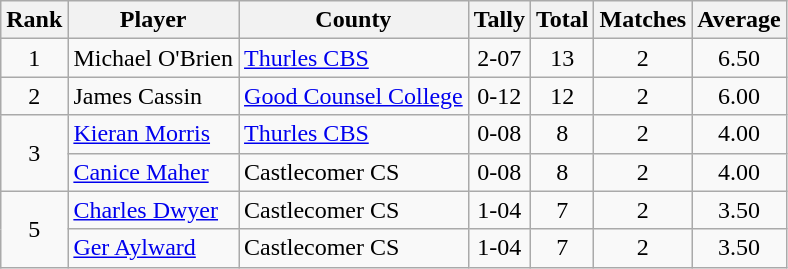<table class="wikitable">
<tr>
<th>Rank</th>
<th>Player</th>
<th>County</th>
<th>Tally</th>
<th>Total</th>
<th>Matches</th>
<th>Average</th>
</tr>
<tr>
<td rowspan=1 align=center>1</td>
<td>Michael O'Brien</td>
<td><a href='#'>Thurles CBS</a></td>
<td align=center>2-07</td>
<td align=center>13</td>
<td align=center>2</td>
<td align=center>6.50</td>
</tr>
<tr>
<td rowspan=1 align=center>2</td>
<td>James Cassin</td>
<td><a href='#'>Good Counsel College</a></td>
<td align=center>0-12</td>
<td align=center>12</td>
<td align=center>2</td>
<td align=center>6.00</td>
</tr>
<tr>
<td rowspan=2 align=center>3</td>
<td><a href='#'>Kieran Morris</a></td>
<td><a href='#'>Thurles CBS</a></td>
<td align=center>0-08</td>
<td align=center>8</td>
<td align=center>2</td>
<td align=center>4.00</td>
</tr>
<tr>
<td><a href='#'>Canice Maher</a></td>
<td>Castlecomer CS</td>
<td align=center>0-08</td>
<td align=center>8</td>
<td align=center>2</td>
<td align=center>4.00</td>
</tr>
<tr>
<td rowspan=2 align=center>5</td>
<td><a href='#'>Charles Dwyer</a></td>
<td>Castlecomer CS</td>
<td align=center>1-04</td>
<td align=center>7</td>
<td align=center>2</td>
<td align=center>3.50</td>
</tr>
<tr>
<td><a href='#'>Ger Aylward</a></td>
<td>Castlecomer CS</td>
<td align=center>1-04</td>
<td align=center>7</td>
<td align=center>2</td>
<td align=center>3.50</td>
</tr>
</table>
